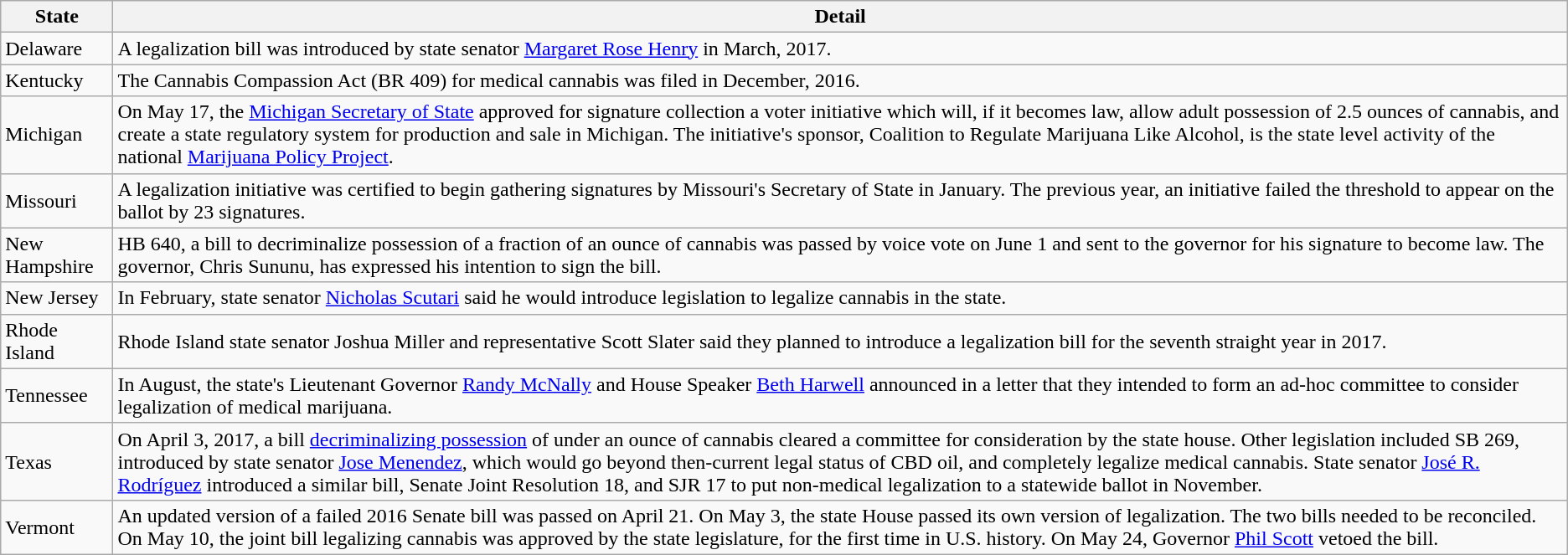<table class="wikitable sortable"|->
<tr>
<th scope="col">State</th>
<th scope="col" class="unsortable">Detail</th>
</tr>
<tr>
<td>Delaware</td>
<td>A legalization bill was introduced by state senator <a href='#'>Margaret Rose Henry</a> in March, 2017.</td>
</tr>
<tr>
<td>Kentucky</td>
<td>The Cannabis Compassion Act (BR 409) for medical cannabis was filed in December, 2016.</td>
</tr>
<tr>
<td>Michigan</td>
<td>On May 17, the <a href='#'>Michigan Secretary of State</a> approved for signature collection a voter initiative which will, if it becomes law, allow adult possession of 2.5 ounces of cannabis, and create a state regulatory system for production and sale in Michigan. The initiative's sponsor, Coalition to Regulate Marijuana Like Alcohol, is the state level activity of the national <a href='#'>Marijuana Policy Project</a>.</td>
</tr>
<tr>
<td>Missouri</td>
<td>A legalization initiative was certified to begin gathering signatures by Missouri's Secretary of State in January. The previous year, an initiative failed the threshold to appear on the ballot by 23 signatures.</td>
</tr>
<tr>
<td>New Hampshire</td>
<td>HB 640, a bill to decriminalize possession of a fraction of an ounce of cannabis was passed by voice vote on June 1 and  sent to the governor for his signature to become law. The governor,  Chris Sununu, has expressed his intention to sign the bill.</td>
</tr>
<tr>
<td>New Jersey</td>
<td>In February, state senator <a href='#'>Nicholas Scutari</a> said he would introduce legislation to legalize cannabis in the state.</td>
</tr>
<tr>
<td>Rhode Island</td>
<td>Rhode Island state senator Joshua Miller and representative Scott Slater said they planned to introduce a legalization bill for the seventh straight year in 2017.</td>
</tr>
<tr>
<td>Tennessee</td>
<td>In August, the state's Lieutenant Governor <a href='#'>Randy McNally</a> and House Speaker <a href='#'>Beth Harwell</a> announced in a letter that they intended to form an ad-hoc committee to consider legalization of medical marijuana.</td>
</tr>
<tr>
<td>Texas</td>
<td>On April 3, 2017, a bill <a href='#'>decriminalizing possession</a> of under an ounce of cannabis cleared a committee for consideration by the state house. Other legislation included SB 269, introduced by state senator <a href='#'>Jose Menendez</a>, which would go beyond then-current legal status of CBD oil, and completely legalize medical cannabis. State senator <a href='#'>José R. Rodríguez</a> introduced a similar bill, Senate Joint Resolution 18, and SJR 17 to put non-medical legalization to a statewide ballot in November.</td>
</tr>
<tr>
<td>Vermont</td>
<td>An updated version of a failed 2016 Senate bill was passed on April 21. On May 3, the state House passed its own version of legalization. The two bills needed to be reconciled. On May 10, the joint bill legalizing cannabis was approved by the state legislature, for the first time in U.S. history. On May 24, Governor <a href='#'>Phil Scott</a> vetoed the bill.</td>
</tr>
</table>
